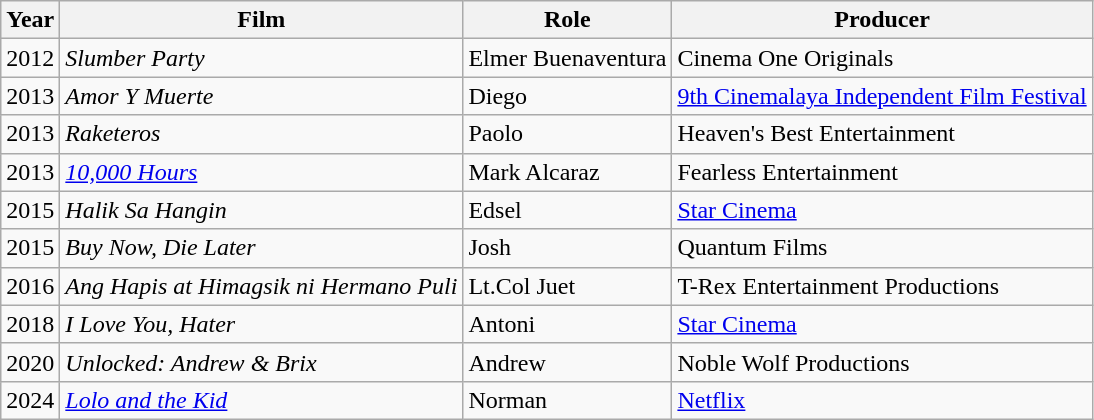<table class="wikitable sortable">
<tr>
<th>Year</th>
<th>Film</th>
<th>Role</th>
<th>Producer</th>
</tr>
<tr>
<td>2012</td>
<td><em>Slumber Party</em></td>
<td>Elmer Buenaventura</td>
<td>Cinema One Originals</td>
</tr>
<tr>
<td>2013</td>
<td><em>Amor Y Muerte</em></td>
<td>Diego</td>
<td><a href='#'>9th Cinemalaya Independent Film Festival</a></td>
</tr>
<tr>
<td>2013</td>
<td><em>Raketeros</em></td>
<td>Paolo</td>
<td>Heaven's Best Entertainment</td>
</tr>
<tr>
<td>2013</td>
<td><em><a href='#'>10,000 Hours</a></em></td>
<td>Mark Alcaraz</td>
<td>Fearless Entertainment</td>
</tr>
<tr>
<td>2015</td>
<td><em>Halik Sa Hangin</em></td>
<td>Edsel</td>
<td><a href='#'>Star Cinema</a></td>
</tr>
<tr>
<td>2015</td>
<td><em>Buy Now, Die Later</em></td>
<td>Josh</td>
<td>Quantum Films</td>
</tr>
<tr>
<td>2016</td>
<td><em>Ang Hapis at Himagsik ni Hermano Puli</em></td>
<td>Lt.Col Juet</td>
<td>T-Rex Entertainment Productions</td>
</tr>
<tr>
<td>2018</td>
<td><em>I Love You, Hater</em></td>
<td>Antoni</td>
<td><a href='#'>Star Cinema</a></td>
</tr>
<tr>
<td>2020</td>
<td><em>Unlocked: Andrew & Brix</em></td>
<td>Andrew</td>
<td>Noble Wolf Productions</td>
</tr>
<tr>
<td>2024</td>
<td><em><a href='#'>Lolo and the Kid</a></em></td>
<td>Norman</td>
<td><a href='#'>Netflix</a></td>
</tr>
</table>
